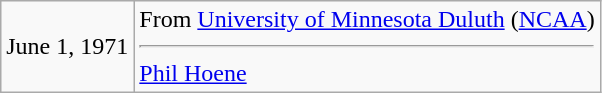<table class="wikitable">
<tr>
<td>June 1, 1971</td>
<td valign="top">From <a href='#'>University of Minnesota Duluth</a> (<a href='#'>NCAA</a>)<hr><a href='#'>Phil Hoene</a></td>
</tr>
</table>
